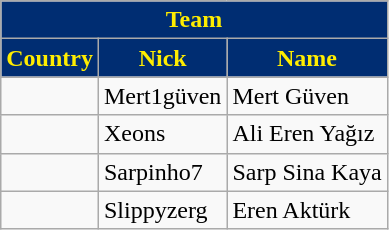<table class="wikitable">
<tr>
<th style="color:#ffed00; background:#002d72;" colspan="3">Team </th>
</tr>
<tr>
<th style="color:#ffed00; background:#002d72;">Country</th>
<th style="color:#ffed00; background:#002d72;">Nick</th>
<th style="color:#ffed00; background:#002d72;">Name</th>
</tr>
<tr>
<td></td>
<td>Mert1güven</td>
<td>Mert Güven</td>
</tr>
<tr>
<td></td>
<td>Xeons</td>
<td>Ali Eren Yağız</td>
</tr>
<tr>
<td></td>
<td>Sarpinho7</td>
<td>Sarp Sina Kaya</td>
</tr>
<tr>
<td></td>
<td>Slippyzerg</td>
<td>Eren Aktürk</td>
</tr>
</table>
